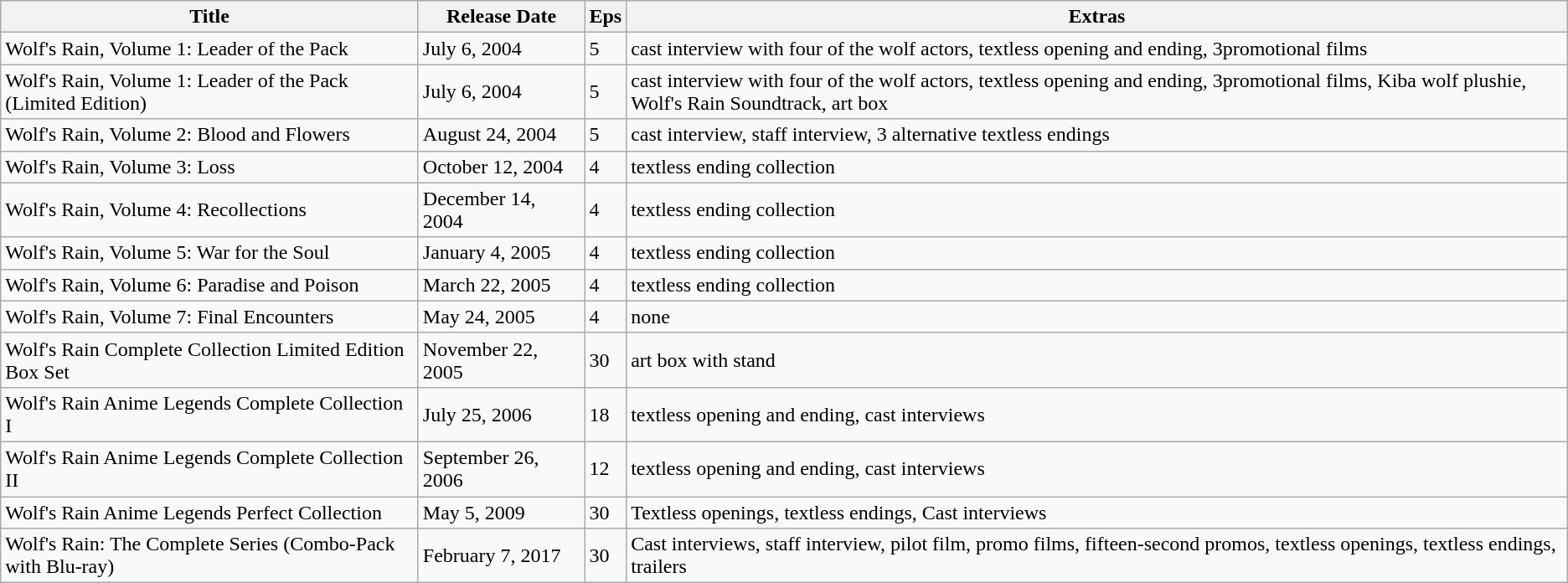<table class="wikitable">
<tr>
<th width="325">Title</th>
<th width="125">Release Date</th>
<th width="20">Eps</th>
<th>Extras</th>
</tr>
<tr>
<td>Wolf's Rain, Volume 1: Leader of the Pack</td>
<td>July 6, 2004</td>
<td>5</td>
<td>cast interview with four of the wolf actors, textless opening and ending, 3promotional films</td>
</tr>
<tr>
<td>Wolf's Rain, Volume 1: Leader of the Pack<br>(Limited Edition)</td>
<td>July 6, 2004</td>
<td>5</td>
<td>cast interview with four of the wolf actors, textless opening and ending, 3promotional films, Kiba wolf plushie, Wolf's Rain Soundtrack, art box</td>
</tr>
<tr>
<td>Wolf's Rain, Volume 2: Blood and Flowers</td>
<td>August 24, 2004</td>
<td>5</td>
<td>cast interview, staff interview, 3 alternative textless endings</td>
</tr>
<tr>
<td>Wolf's Rain, Volume 3: Loss</td>
<td>October 12, 2004</td>
<td>4</td>
<td>textless ending collection</td>
</tr>
<tr>
<td>Wolf's Rain, Volume 4: Recollections</td>
<td>December 14, 2004</td>
<td>4</td>
<td>textless ending collection</td>
</tr>
<tr>
<td>Wolf's Rain, Volume 5: War for the Soul</td>
<td>January 4, 2005</td>
<td>4</td>
<td>textless ending collection</td>
</tr>
<tr>
<td>Wolf's Rain, Volume 6: Paradise and Poison</td>
<td>March 22, 2005</td>
<td>4</td>
<td>textless ending collection</td>
</tr>
<tr>
<td>Wolf's Rain, Volume 7: Final Encounters</td>
<td>May 24, 2005</td>
<td>4</td>
<td>none</td>
</tr>
<tr>
<td>Wolf's Rain Complete Collection Limited Edition Box Set</td>
<td>November 22, 2005</td>
<td>30</td>
<td>art box with stand</td>
</tr>
<tr>
<td>Wolf's Rain Anime Legends Complete Collection I</td>
<td>July 25, 2006</td>
<td>18</td>
<td>textless opening and ending, cast interviews</td>
</tr>
<tr>
<td>Wolf's Rain Anime Legends Complete Collection II</td>
<td>September 26, 2006</td>
<td>12</td>
<td>textless opening and ending, cast interviews</td>
</tr>
<tr>
<td>Wolf's Rain Anime Legends Perfect Collection</td>
<td>May 5, 2009</td>
<td>30</td>
<td>Textless openings, textless endings, Cast interviews</td>
</tr>
<tr>
<td>Wolf's Rain: The Complete Series (Combo-Pack with Blu-ray)</td>
<td>February 7, 2017</td>
<td>30</td>
<td>Cast interviews, staff interview, pilot film, promo films, fifteen-second promos, textless openings, textless endings, trailers</td>
</tr>
</table>
